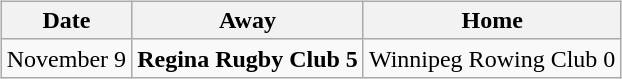<table cellspacing="10">
<tr>
<td valign="top"><br><table class="wikitable">
<tr>
<th>Date</th>
<th>Away</th>
<th>Home</th>
</tr>
<tr>
<td>November 9</td>
<td><strong>Regina Rugby Club 5</strong></td>
<td>Winnipeg Rowing Club 0</td>
</tr>
</table>
</td>
</tr>
</table>
